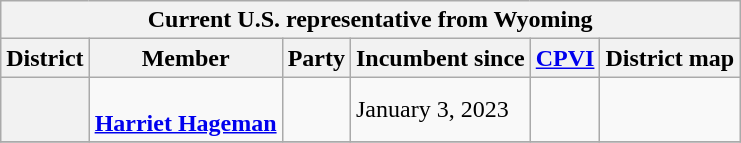<table class="wikitable sortable">
<tr>
<th colspan="6">Current U.S. representative from Wyoming</th>
</tr>
<tr>
<th>District</th>
<th>Member<br></th>
<th>Party</th>
<th data-sort-type="date">Incumbent since</th>
<th data-sort-type="number"><a href='#'>CPVI</a><br></th>
<th class="unsortable">District map</th>
</tr>
<tr>
<th></th>
<td data-sort-value="Hageman, Harriet"><br><strong><a href='#'>Harriet Hageman</a></strong><br></td>
<td></td>
<td>January 3, 2023</td>
<td></td>
<td></td>
</tr>
<tr>
</tr>
</table>
